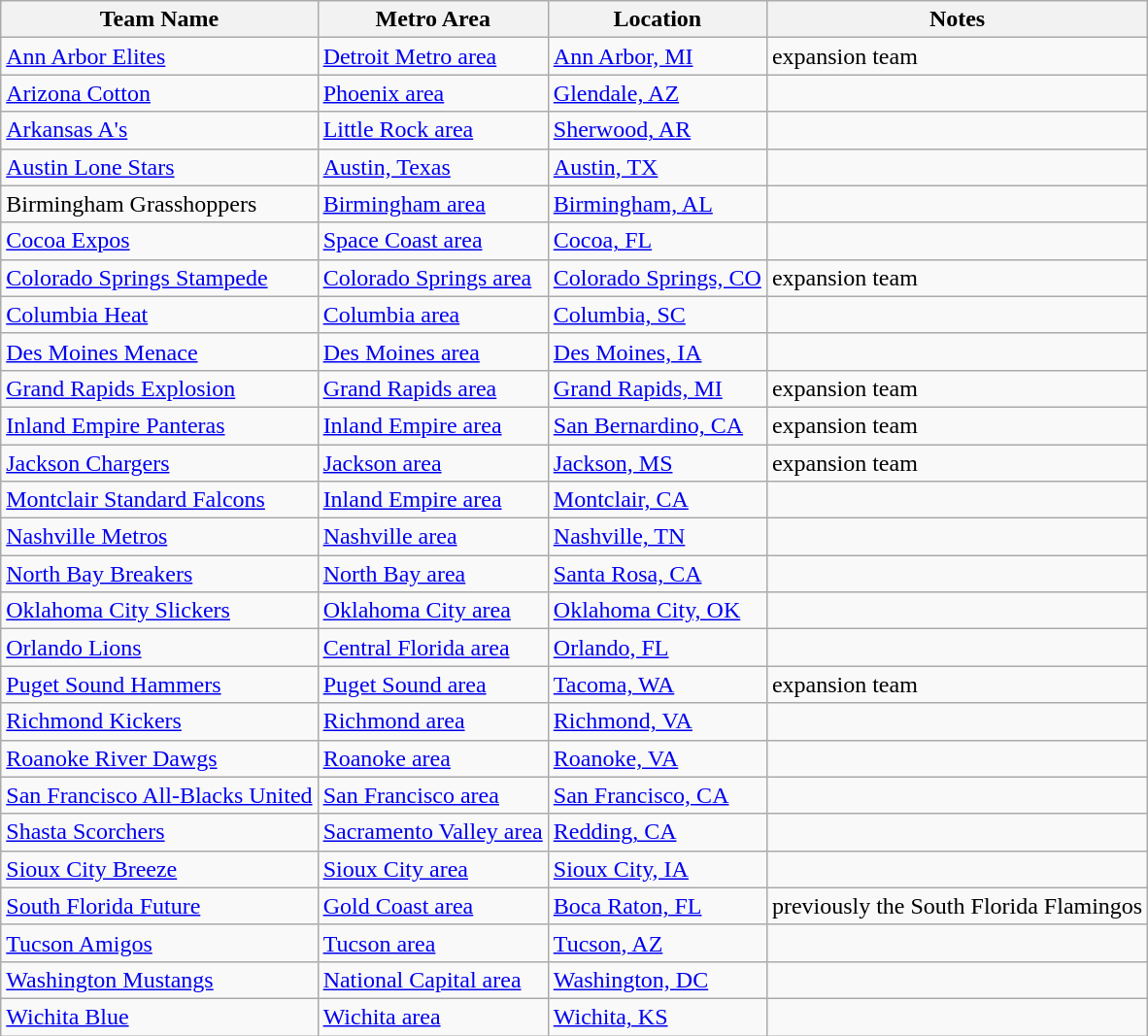<table class="wikitable">
<tr>
<th>Team Name</th>
<th>Metro Area</th>
<th>Location</th>
<th>Notes</th>
</tr>
<tr>
<td> <a href='#'>Ann Arbor Elites</a></td>
<td><a href='#'>Detroit Metro area</a></td>
<td><a href='#'>Ann Arbor, MI</a></td>
<td>expansion team</td>
</tr>
<tr>
<td> <a href='#'>Arizona Cotton</a></td>
<td><a href='#'>Phoenix area</a></td>
<td><a href='#'>Glendale, AZ</a></td>
<td></td>
</tr>
<tr>
<td> <a href='#'>Arkansas A's</a></td>
<td><a href='#'>Little Rock area</a></td>
<td><a href='#'>Sherwood, AR</a></td>
<td></td>
</tr>
<tr>
<td> <a href='#'>Austin Lone Stars</a></td>
<td><a href='#'>Austin, Texas</a></td>
<td><a href='#'>Austin, TX</a></td>
<td></td>
</tr>
<tr>
<td> Birmingham Grasshoppers</td>
<td><a href='#'>Birmingham area</a></td>
<td><a href='#'>Birmingham, AL</a></td>
<td></td>
</tr>
<tr>
<td> <a href='#'>Cocoa Expos</a></td>
<td><a href='#'>Space Coast area</a></td>
<td><a href='#'>Cocoa, FL</a></td>
<td></td>
</tr>
<tr>
<td> <a href='#'>Colorado Springs Stampede</a></td>
<td><a href='#'>Colorado Springs area</a></td>
<td><a href='#'>Colorado Springs, CO</a></td>
<td>expansion team</td>
</tr>
<tr>
<td> <a href='#'>Columbia Heat</a></td>
<td><a href='#'>Columbia area</a></td>
<td><a href='#'>Columbia, SC</a></td>
<td></td>
</tr>
<tr>
<td> <a href='#'>Des Moines Menace</a></td>
<td><a href='#'>Des Moines area</a></td>
<td><a href='#'>Des Moines, IA</a></td>
<td></td>
</tr>
<tr>
<td> <a href='#'>Grand Rapids Explosion</a></td>
<td><a href='#'>Grand Rapids area</a></td>
<td><a href='#'>Grand Rapids, MI</a></td>
<td>expansion team</td>
</tr>
<tr>
<td> <a href='#'>Inland Empire Panteras</a></td>
<td><a href='#'>Inland Empire area</a></td>
<td><a href='#'>San Bernardino, CA</a></td>
<td>expansion team</td>
</tr>
<tr>
<td> <a href='#'>Jackson Chargers</a></td>
<td><a href='#'>Jackson area</a></td>
<td><a href='#'>Jackson, MS</a></td>
<td>expansion team</td>
</tr>
<tr>
<td> <a href='#'>Montclair Standard Falcons</a></td>
<td><a href='#'>Inland Empire area</a></td>
<td><a href='#'>Montclair, CA</a></td>
<td></td>
</tr>
<tr>
<td> <a href='#'>Nashville Metros</a></td>
<td><a href='#'>Nashville area</a></td>
<td><a href='#'>Nashville, TN</a></td>
<td></td>
</tr>
<tr>
<td> <a href='#'>North Bay Breakers</a></td>
<td><a href='#'>North Bay area</a></td>
<td><a href='#'>Santa Rosa, CA</a></td>
<td></td>
</tr>
<tr>
<td> <a href='#'>Oklahoma City Slickers</a></td>
<td><a href='#'>Oklahoma City area</a></td>
<td><a href='#'>Oklahoma City, OK</a></td>
<td></td>
</tr>
<tr>
<td> <a href='#'>Orlando Lions</a></td>
<td><a href='#'>Central Florida area</a></td>
<td><a href='#'>Orlando, FL</a></td>
<td></td>
</tr>
<tr>
<td> <a href='#'>Puget Sound Hammers</a></td>
<td><a href='#'>Puget Sound area</a></td>
<td><a href='#'>Tacoma, WA</a></td>
<td>expansion team</td>
</tr>
<tr>
<td> <a href='#'>Richmond Kickers</a></td>
<td><a href='#'>Richmond area</a></td>
<td><a href='#'>Richmond, VA</a></td>
<td></td>
</tr>
<tr>
<td> <a href='#'>Roanoke River Dawgs</a></td>
<td><a href='#'>Roanoke area</a></td>
<td><a href='#'>Roanoke, VA</a></td>
<td></td>
</tr>
<tr>
<td> <a href='#'>San Francisco All-Blacks United</a></td>
<td><a href='#'>San Francisco area</a></td>
<td><a href='#'>San Francisco, CA</a></td>
<td></td>
</tr>
<tr>
<td> <a href='#'>Shasta Scorchers</a></td>
<td><a href='#'>Sacramento Valley area</a></td>
<td><a href='#'>Redding, CA</a></td>
<td></td>
</tr>
<tr>
<td> <a href='#'>Sioux City Breeze</a></td>
<td><a href='#'>Sioux City area</a></td>
<td><a href='#'>Sioux City, IA</a></td>
<td></td>
</tr>
<tr>
<td> <a href='#'>South Florida Future</a></td>
<td><a href='#'>Gold Coast area</a></td>
<td><a href='#'>Boca Raton, FL</a></td>
<td>previously the South Florida Flamingos</td>
</tr>
<tr>
<td> <a href='#'>Tucson Amigos</a></td>
<td><a href='#'>Tucson area</a></td>
<td><a href='#'>Tucson, AZ</a></td>
<td></td>
</tr>
<tr>
<td> <a href='#'>Washington Mustangs</a></td>
<td><a href='#'>National Capital area</a></td>
<td><a href='#'>Washington, DC</a></td>
<td></td>
</tr>
<tr>
<td> <a href='#'>Wichita Blue</a></td>
<td><a href='#'>Wichita area</a></td>
<td><a href='#'>Wichita, KS</a></td>
<td></td>
</tr>
</table>
